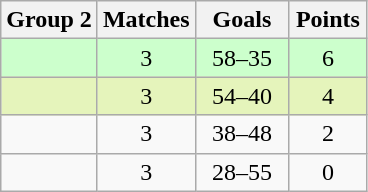<table class="wikitable" style="text-align:center;">
<tr>
<th>Group 2</th>
<th width="45px">Matches</th>
<th width="55px">Goals</th>
<th width="45px">Points</th>
</tr>
<tr bgcolor="#ccffcc">
<td align="left"></td>
<td>3</td>
<td>58–35</td>
<td>6</td>
</tr>
<tr bgcolor="#e5f4bb">
<td align="left"></td>
<td>3</td>
<td>54–40</td>
<td>4</td>
</tr>
<tr>
<td align="left"></td>
<td>3</td>
<td>38–48</td>
<td>2</td>
</tr>
<tr>
<td align="left"></td>
<td>3</td>
<td>28–55</td>
<td>0</td>
</tr>
</table>
